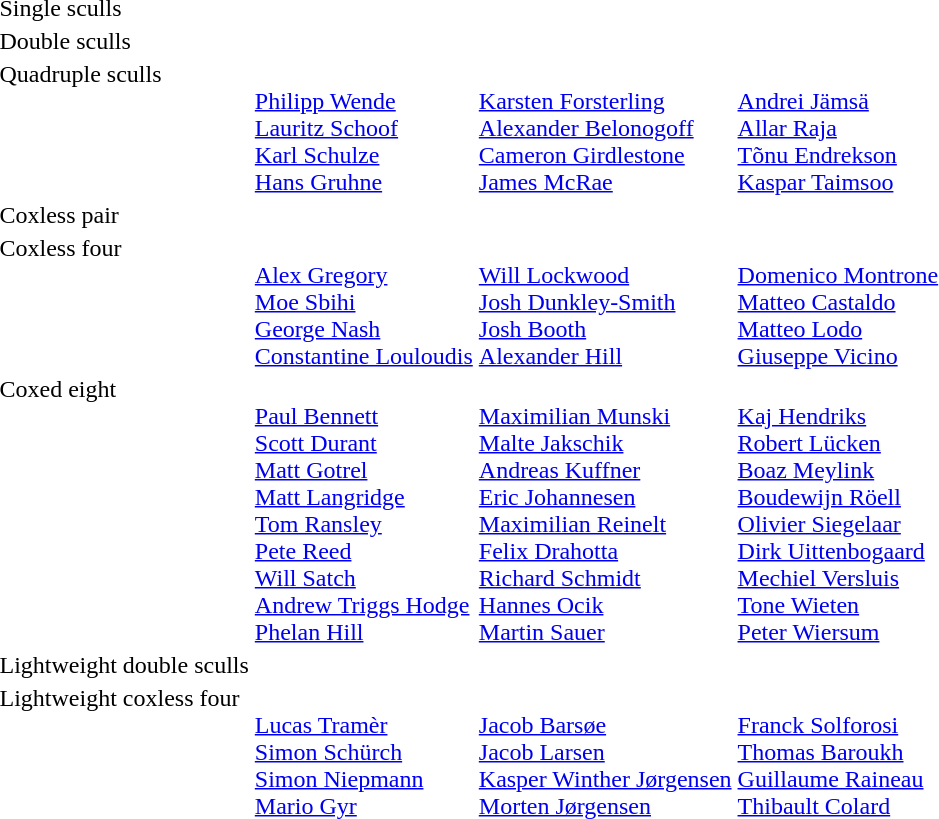<table>
<tr>
<td>Single sculls <br></td>
<td></td>
<td></td>
<td></td>
</tr>
<tr valign="top">
<td>Double sculls <br></td>
<td></td>
<td></td>
<td></td>
</tr>
<tr valign="top">
<td>Quadruple sculls <br></td>
<td><br><a href='#'>Philipp Wende</a><br><a href='#'>Lauritz Schoof</a><br><a href='#'>Karl Schulze</a><br><a href='#'>Hans Gruhne</a></td>
<td><br><a href='#'>Karsten Forsterling</a><br><a href='#'>Alexander Belonogoff</a><br><a href='#'>Cameron Girdlestone</a><br><a href='#'>James McRae</a></td>
<td><br><a href='#'>Andrei Jämsä</a><br><a href='#'>Allar Raja</a><br><a href='#'>Tõnu Endrekson</a><br><a href='#'>Kaspar Taimsoo</a></td>
</tr>
<tr valign="top">
<td>Coxless pair <br></td>
<td></td>
<td></td>
<td></td>
</tr>
<tr valign="top">
<td>Coxless four <br></td>
<td><br><a href='#'>Alex Gregory</a><br><a href='#'>Moe Sbihi</a><br><a href='#'>George Nash</a><br><a href='#'>Constantine Louloudis</a></td>
<td><br><a href='#'>Will Lockwood</a><br><a href='#'>Josh Dunkley-Smith</a><br><a href='#'>Josh Booth</a><br><a href='#'>Alexander Hill</a></td>
<td><br><a href='#'>Domenico Montrone</a><br><a href='#'>Matteo Castaldo</a><br><a href='#'>Matteo Lodo</a><br><a href='#'>Giuseppe Vicino</a></td>
</tr>
<tr valign="top">
<td>Coxed eight <br></td>
<td><br><a href='#'>Paul Bennett</a><br><a href='#'>Scott Durant</a><br><a href='#'>Matt Gotrel</a><br><a href='#'>Matt Langridge</a><br><a href='#'>Tom Ransley</a><br><a href='#'>Pete Reed</a><br><a href='#'>Will Satch</a><br><a href='#'>Andrew Triggs Hodge</a><br><a href='#'>Phelan Hill</a></td>
<td><br><a href='#'>Maximilian Munski</a><br><a href='#'>Malte Jakschik</a><br><a href='#'>Andreas Kuffner</a><br><a href='#'>Eric Johannesen</a><br><a href='#'>Maximilian Reinelt</a><br><a href='#'>Felix Drahotta</a><br><a href='#'>Richard Schmidt</a><br><a href='#'>Hannes Ocik</a><br><a href='#'>Martin Sauer</a></td>
<td><br><a href='#'>Kaj Hendriks</a><br><a href='#'>Robert Lücken</a><br><a href='#'>Boaz Meylink</a><br><a href='#'>Boudewijn Röell</a><br><a href='#'>Olivier Siegelaar</a><br><a href='#'>Dirk Uittenbogaard</a><br><a href='#'>Mechiel Versluis</a><br><a href='#'>Tone Wieten</a><br><a href='#'>Peter Wiersum</a></td>
</tr>
<tr valign="top">
<td>Lightweight double sculls <br></td>
<td></td>
<td></td>
<td></td>
</tr>
<tr valign="top">
<td>Lightweight coxless four <br></td>
<td><br><a href='#'>Lucas Tramèr</a><br><a href='#'>Simon Schürch</a><br><a href='#'>Simon Niepmann</a><br><a href='#'>Mario Gyr</a></td>
<td><br><a href='#'>Jacob Barsøe</a><br><a href='#'>Jacob Larsen</a><br><a href='#'>Kasper Winther Jørgensen</a><br><a href='#'>Morten Jørgensen</a></td>
<td><br><a href='#'>Franck Solforosi</a><br><a href='#'>Thomas Baroukh</a><br><a href='#'>Guillaume Raineau</a><br><a href='#'>Thibault Colard</a></td>
</tr>
</table>
